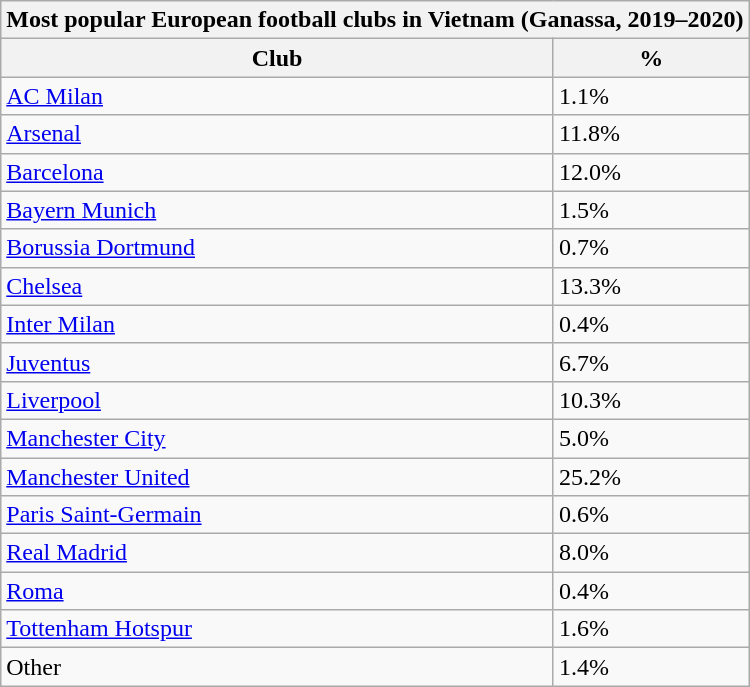<table class="wikitable sortable">
<tr>
<th colspan="2">Most popular European football clubs in Vietnam (Ganassa, 2019–2020)</th>
</tr>
<tr>
<th>Club</th>
<th>%</th>
</tr>
<tr>
<td> <a href='#'>AC Milan</a></td>
<td>1.1%</td>
</tr>
<tr>
<td> <a href='#'>Arsenal</a></td>
<td>11.8%</td>
</tr>
<tr>
<td> <a href='#'>Barcelona</a></td>
<td>12.0%</td>
</tr>
<tr>
<td> <a href='#'>Bayern Munich</a></td>
<td>1.5%</td>
</tr>
<tr>
<td> <a href='#'>Borussia Dortmund</a></td>
<td>0.7%</td>
</tr>
<tr>
<td> <a href='#'>Chelsea</a></td>
<td>13.3%</td>
</tr>
<tr>
<td> <a href='#'>Inter Milan</a></td>
<td>0.4%</td>
</tr>
<tr>
<td> <a href='#'>Juventus</a></td>
<td>6.7%</td>
</tr>
<tr>
<td> <a href='#'>Liverpool</a></td>
<td>10.3%</td>
</tr>
<tr>
<td> <a href='#'>Manchester City</a></td>
<td>5.0%</td>
</tr>
<tr>
<td> <a href='#'>Manchester United</a></td>
<td>25.2%</td>
</tr>
<tr>
<td> <a href='#'>Paris Saint-Germain</a></td>
<td>0.6%</td>
</tr>
<tr>
<td> <a href='#'>Real Madrid</a></td>
<td>8.0%</td>
</tr>
<tr>
<td> <a href='#'>Roma</a></td>
<td>0.4%</td>
</tr>
<tr>
<td> <a href='#'>Tottenham Hotspur</a></td>
<td>1.6%</td>
</tr>
<tr>
<td>Other</td>
<td>1.4%</td>
</tr>
</table>
